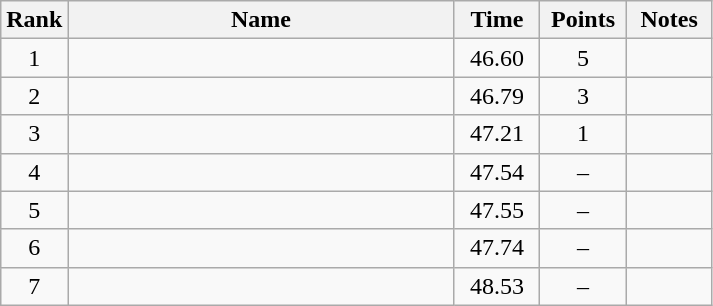<table class="wikitable" style="text-align:center">
<tr>
<th>Rank</th>
<th style="width:250px;">Name</th>
<th style="width:50px;">Time</th>
<th style="width:50px;">Points</th>
<th style="width:50px;">Notes</th>
</tr>
<tr>
<td>1</td>
<td style="text-align:left;"></td>
<td>46.60</td>
<td>5</td>
<td></td>
</tr>
<tr>
<td>2</td>
<td style="text-align:left;"></td>
<td>46.79</td>
<td>3</td>
<td></td>
</tr>
<tr>
<td>3</td>
<td style="text-align:left;"> </td>
<td>47.21</td>
<td>1</td>
<td></td>
</tr>
<tr>
<td>4</td>
<td style="text-align:left;"></td>
<td>47.54</td>
<td>–</td>
<td></td>
</tr>
<tr>
<td>5</td>
<td style="text-align:left;"> </td>
<td>47.55</td>
<td>–</td>
<td></td>
</tr>
<tr>
<td>6</td>
<td style="text-align:left;"></td>
<td>47.74</td>
<td>–</td>
<td></td>
</tr>
<tr>
<td>7</td>
<td style="text-align:left;"> </td>
<td>48.53</td>
<td>–</td>
<td></td>
</tr>
</table>
